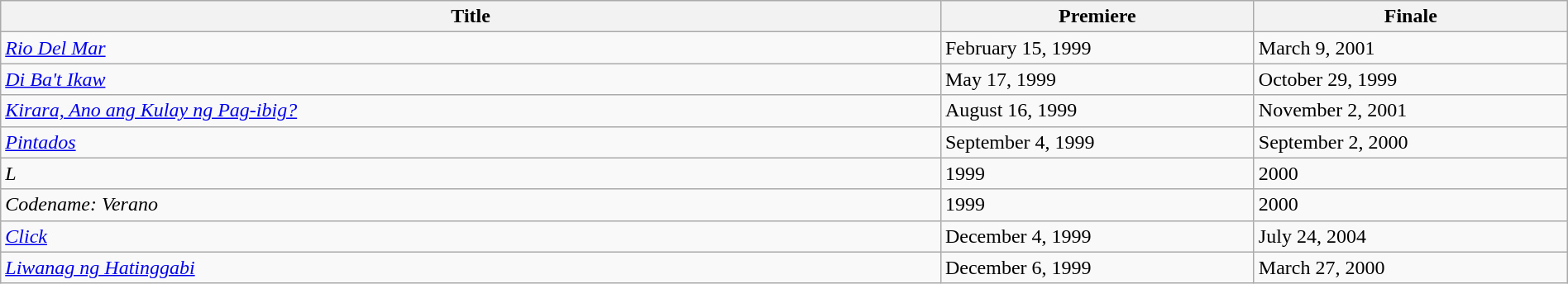<table class="wikitable sortable" width="100%">
<tr>
<th style="width:60%;">Title</th>
<th style="width:20%;">Premiere</th>
<th style="width:20%;">Finale</th>
</tr>
<tr>
<td><em><a href='#'>Rio Del Mar</a></em></td>
<td>February 15, 1999</td>
<td>March 9, 2001</td>
</tr>
<tr>
<td><em><a href='#'>Di Ba't Ikaw</a></em> </td>
<td>May 17, 1999</td>
<td>October 29, 1999</td>
</tr>
<tr>
<td><em><a href='#'>Kirara, Ano ang Kulay ng Pag-ibig?</a></em> </td>
<td>August 16, 1999</td>
<td>November 2, 2001</td>
</tr>
<tr>
<td><em><a href='#'>Pintados</a></em> </td>
<td>September 4, 1999</td>
<td>September 2, 2000</td>
</tr>
<tr>
<td><em>L</em></td>
<td>1999</td>
<td>2000</td>
</tr>
<tr>
<td><em>Codename: Verano</em></td>
<td>1999</td>
<td>2000</td>
</tr>
<tr>
<td><em><a href='#'>Click</a></em></td>
<td>December 4, 1999</td>
<td>July 24, 2004</td>
</tr>
<tr>
<td><em><a href='#'>Liwanag ng Hatinggabi</a></em> </td>
<td>December 6, 1999</td>
<td>March 27, 2000</td>
</tr>
</table>
